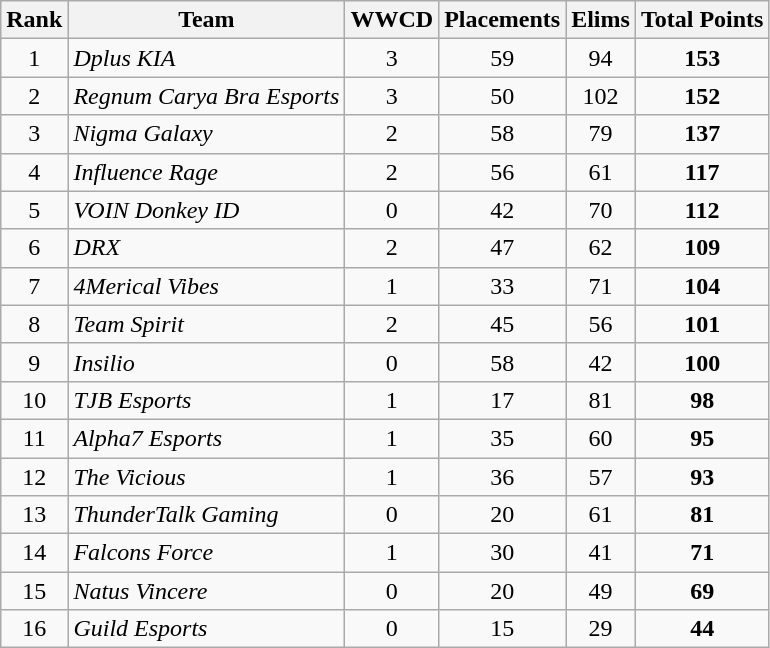<table class="wikitable" style="text-align:center">
<tr>
<th>Rank</th>
<th>Team</th>
<th>WWCD</th>
<th>Placements</th>
<th>Elims</th>
<th>Total Points</th>
</tr>
<tr>
<td>1</td>
<td style="text-align:left"><em>Dplus KIA</em></td>
<td>3</td>
<td>59</td>
<td>94</td>
<td><strong>153</strong></td>
</tr>
<tr>
<td>2</td>
<td style="text-align:left"><em>Regnum Carya Bra Esports</em></td>
<td>3</td>
<td>50</td>
<td>102</td>
<td><strong>152</strong></td>
</tr>
<tr>
<td>3</td>
<td style="text-align:left"><em>Nigma Galaxy</em></td>
<td>2</td>
<td>58</td>
<td>79</td>
<td><strong>137</strong></td>
</tr>
<tr>
<td>4</td>
<td style="text-align:left"><em>Influence Rage</em></td>
<td>2</td>
<td>56</td>
<td>61</td>
<td><strong>117</strong></td>
</tr>
<tr>
<td>5</td>
<td style="text-align:left"><em>VOIN Donkey ID</em></td>
<td>0</td>
<td>42</td>
<td>70</td>
<td><strong>112</strong></td>
</tr>
<tr>
<td>6</td>
<td style="text-align:left"><em>DRX</em></td>
<td>2</td>
<td>47</td>
<td>62</td>
<td><strong>109</strong></td>
</tr>
<tr>
<td>7</td>
<td style="text-align:left"><em>4Merical Vibes</em></td>
<td>1</td>
<td>33</td>
<td>71</td>
<td><strong>104</strong></td>
</tr>
<tr>
<td>8</td>
<td style="text-align:left"><em>Team Spirit</em></td>
<td>2</td>
<td>45</td>
<td>56</td>
<td><strong>101</strong></td>
</tr>
<tr>
<td>9</td>
<td style="text-align:left"><em>Insilio</em></td>
<td>0</td>
<td>58</td>
<td>42</td>
<td><strong>100</strong></td>
</tr>
<tr>
<td>10</td>
<td style="text-align:left"><em>TJB Esports</em></td>
<td>1</td>
<td>17</td>
<td>81</td>
<td><strong>98</strong></td>
</tr>
<tr>
<td>11</td>
<td style="text-align:left"><em>Alpha7 Esports</em></td>
<td>1</td>
<td>35</td>
<td>60</td>
<td><strong>95</strong></td>
</tr>
<tr>
<td>12</td>
<td style="text-align:left"><em>The Vicious</em></td>
<td>1</td>
<td>36</td>
<td>57</td>
<td><strong>93</strong></td>
</tr>
<tr>
<td>13</td>
<td style="text-align:left"><em>ThunderTalk Gaming</em></td>
<td>0</td>
<td>20</td>
<td>61</td>
<td><strong>81</strong></td>
</tr>
<tr>
<td>14</td>
<td style="text-align:left"><em>Falcons Force</em></td>
<td>1</td>
<td>30</td>
<td>41</td>
<td><strong>71</strong></td>
</tr>
<tr>
<td>15</td>
<td style="text-align:left"><em>Natus Vincere</em></td>
<td>0</td>
<td>20</td>
<td>49</td>
<td><strong>69</strong></td>
</tr>
<tr>
<td>16</td>
<td style="text-align:left"><em>Guild Esports</em></td>
<td>0</td>
<td>15</td>
<td>29</td>
<td><strong>44</strong></td>
</tr>
</table>
